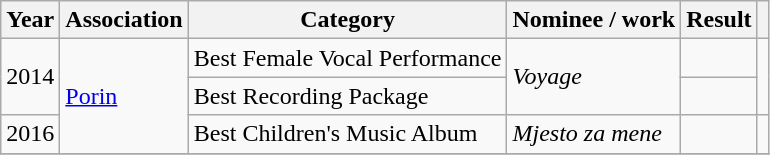<table class="wikitable sortable">
<tr>
<th>Year</th>
<th>Association</th>
<th>Category</th>
<th>Nominee / work</th>
<th>Result</th>
<th class="unsortable"></th>
</tr>
<tr>
<td rowspan="2">2014</td>
<td rowspan="3"><a href='#'>Porin</a></td>
<td>Best Female Vocal Performance</td>
<td rowspan="2"><em>Voyage</em></td>
<td></td>
<td rowspan="2"></td>
</tr>
<tr>
<td>Best Recording Package</td>
<td></td>
</tr>
<tr>
<td>2016</td>
<td>Best Children's Music Album</td>
<td><em>Mjesto za mene</em></td>
<td></td>
<td></td>
</tr>
<tr>
</tr>
</table>
